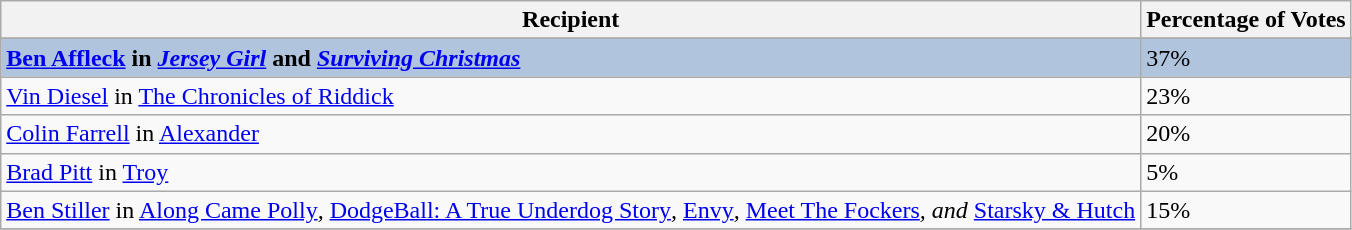<table class="wikitable sortable plainrowheaders" align="centre">
<tr>
<th>Recipient</th>
<th>Percentage of Votes</th>
</tr>
<tr>
</tr>
<tr style="background:#B0C4DE;">
<td><strong><a href='#'>Ben Affleck</a> in <em><a href='#'>Jersey Girl</a></em> and <em><a href='#'>Surviving Christmas</a><strong><em></td>
<td></strong>37%<strong></td>
</tr>
<tr>
<td><a href='#'>Vin Diesel</a> in </em><a href='#'>The Chronicles of Riddick</a><em></td>
<td>23%</td>
</tr>
<tr>
<td><a href='#'>Colin Farrell</a> in </em><a href='#'>Alexander</a><em></td>
<td>20%</td>
</tr>
<tr>
<td><a href='#'>Brad Pitt</a> in </em><a href='#'>Troy</a><em></td>
<td>5%</td>
</tr>
<tr>
<td><a href='#'>Ben Stiller</a> in </em><a href='#'>Along Came Polly</a><em>, </em><a href='#'>DodgeBall: A True Underdog Story</a><em>, </em><a href='#'>Envy</a><em>, </em><a href='#'>Meet The Fockers</a><em>, and </em><a href='#'>Starsky & Hutch</a><em></td>
<td>15%</td>
</tr>
<tr>
</tr>
</table>
